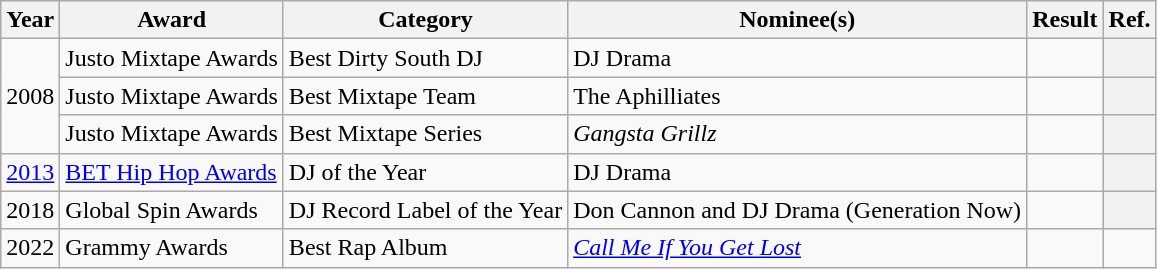<table class="wikitable">
<tr>
<th>Year</th>
<th>Award</th>
<th>Category</th>
<th>Nominee(s)</th>
<th>Result</th>
<th>Ref.</th>
</tr>
<tr>
<td rowspan="3">2008</td>
<td>Justo Mixtape Awards</td>
<td>Best Dirty South DJ</td>
<td>DJ Drama</td>
<td></td>
<th align=center></th>
</tr>
<tr>
<td>Justo Mixtape Awards</td>
<td>Best Mixtape Team</td>
<td>The Aphilliates</td>
<td></td>
<th align=center></th>
</tr>
<tr>
<td>Justo Mixtape Awards</td>
<td>Best Mixtape Series</td>
<td><em>Gangsta Grillz</em></td>
<td></td>
<th align=center></th>
</tr>
<tr>
<td><a href='#'>2013</a></td>
<td><a href='#'>BET Hip Hop Awards</a></td>
<td>DJ of the Year</td>
<td>DJ Drama</td>
<td></td>
<th align=center></th>
</tr>
<tr>
<td>2018</td>
<td>Global Spin Awards</td>
<td>DJ Record Label of the Year</td>
<td>Don Cannon and DJ Drama (Generation Now)</td>
<td></td>
<th align=center></th>
</tr>
<tr>
<td>2022</td>
<td>Grammy Awards</td>
<td>Best Rap Album</td>
<td><em><a href='#'>Call Me If You Get Lost</a></em></td>
<td></td>
</tr>
</table>
